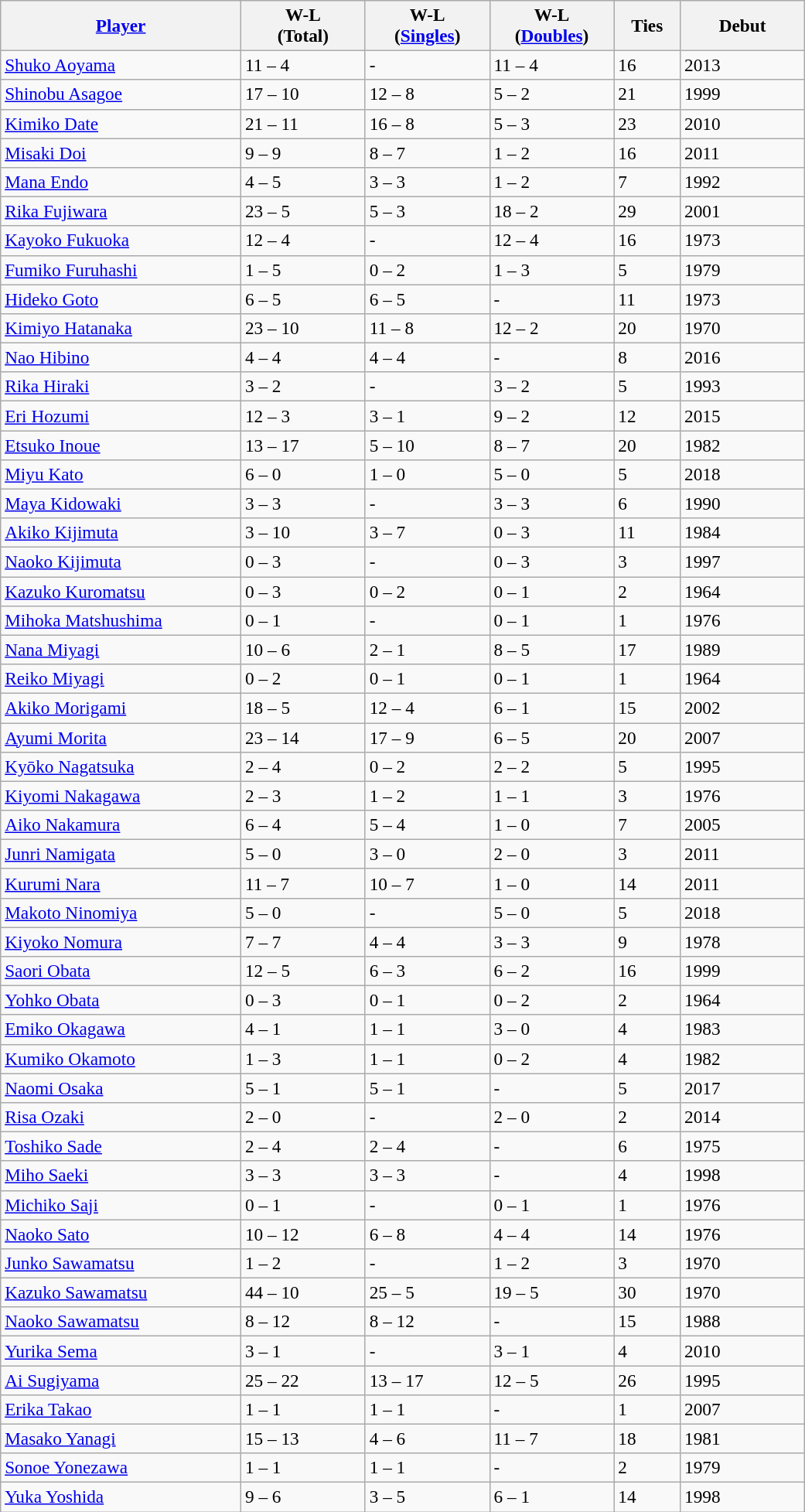<table class="wikitable sortable" style=font-size:97%>
<tr>
<th width=200><a href='#'>Player</a></th>
<th width=100>W-L<br>(Total)</th>
<th width=100>W-L<br>(<a href='#'>Singles</a>)</th>
<th width=100>W-L<br>(<a href='#'>Doubles</a>)</th>
<th width=50>Ties</th>
<th width=100>Debut</th>
</tr>
<tr>
<td><a href='#'>Shuko Aoyama</a></td>
<td>11 – 4</td>
<td>-</td>
<td>11 – 4</td>
<td>16</td>
<td>2013</td>
</tr>
<tr>
<td><a href='#'>Shinobu Asagoe</a></td>
<td>17 – 10</td>
<td>12 – 8</td>
<td>5 – 2</td>
<td>21</td>
<td>1999</td>
</tr>
<tr>
<td><a href='#'>Kimiko Date</a></td>
<td>21 – 11</td>
<td>16 – 8</td>
<td>5 – 3</td>
<td>23</td>
<td>2010</td>
</tr>
<tr>
<td><a href='#'>Misaki Doi</a></td>
<td>9 – 9</td>
<td>8 – 7</td>
<td>1 – 2</td>
<td>16</td>
<td>2011</td>
</tr>
<tr>
<td><a href='#'>Mana Endo</a></td>
<td>4 – 5</td>
<td>3 – 3</td>
<td>1 – 2</td>
<td>7</td>
<td>1992</td>
</tr>
<tr>
<td><a href='#'>Rika Fujiwara</a></td>
<td>23 – 5</td>
<td>5 – 3</td>
<td>18 – 2</td>
<td>29</td>
<td>2001</td>
</tr>
<tr>
<td><a href='#'>Kayoko Fukuoka</a></td>
<td>12 – 4</td>
<td>-</td>
<td>12 – 4</td>
<td>16</td>
<td>1973</td>
</tr>
<tr>
<td><a href='#'>Fumiko Furuhashi</a></td>
<td>1 – 5</td>
<td>0 – 2</td>
<td>1 – 3</td>
<td>5</td>
<td>1979</td>
</tr>
<tr>
<td><a href='#'>Hideko Goto</a></td>
<td>6 – 5</td>
<td>6 – 5</td>
<td>-</td>
<td>11</td>
<td>1973</td>
</tr>
<tr>
<td><a href='#'>Kimiyo Hatanaka</a></td>
<td>23 – 10</td>
<td>11 – 8</td>
<td>12 – 2</td>
<td>20</td>
<td>1970</td>
</tr>
<tr>
<td><a href='#'>Nao Hibino</a></td>
<td>4 – 4</td>
<td>4 – 4</td>
<td>-</td>
<td>8</td>
<td>2016</td>
</tr>
<tr>
<td><a href='#'>Rika Hiraki</a></td>
<td>3 – 2</td>
<td>-</td>
<td>3 – 2</td>
<td>5</td>
<td>1993</td>
</tr>
<tr>
<td><a href='#'>Eri Hozumi</a></td>
<td>12 – 3</td>
<td>3 – 1</td>
<td>9 – 2</td>
<td>12</td>
<td>2015</td>
</tr>
<tr>
<td><a href='#'>Etsuko Inoue</a></td>
<td>13 – 17</td>
<td>5 – 10</td>
<td>8 – 7</td>
<td>20</td>
<td>1982</td>
</tr>
<tr>
<td><a href='#'>Miyu Kato</a></td>
<td>6 – 0</td>
<td>1 – 0</td>
<td>5 – 0</td>
<td>5</td>
<td>2018</td>
</tr>
<tr>
<td><a href='#'>Maya Kidowaki</a></td>
<td>3 – 3</td>
<td>-</td>
<td>3 – 3</td>
<td>6</td>
<td>1990</td>
</tr>
<tr>
<td><a href='#'>Akiko Kijimuta</a></td>
<td>3 – 10</td>
<td>3 – 7</td>
<td>0 – 3</td>
<td>11</td>
<td>1984</td>
</tr>
<tr>
<td><a href='#'>Naoko Kijimuta</a></td>
<td>0 – 3</td>
<td>-</td>
<td>0 – 3</td>
<td>3</td>
<td>1997</td>
</tr>
<tr>
<td><a href='#'>Kazuko Kuromatsu</a></td>
<td>0 – 3</td>
<td>0 – 2</td>
<td>0 – 1</td>
<td>2</td>
<td>1964</td>
</tr>
<tr>
<td><a href='#'>Mihoka Matshushima</a></td>
<td>0 – 1</td>
<td>-</td>
<td>0 – 1</td>
<td>1</td>
<td>1976</td>
</tr>
<tr>
<td><a href='#'>Nana Miyagi</a></td>
<td>10 – 6</td>
<td>2 – 1</td>
<td>8 – 5</td>
<td>17</td>
<td>1989</td>
</tr>
<tr>
<td><a href='#'>Reiko Miyagi</a></td>
<td>0 – 2</td>
<td>0 – 1</td>
<td>0 – 1</td>
<td>1</td>
<td>1964</td>
</tr>
<tr>
<td><a href='#'>Akiko Morigami</a></td>
<td>18 – 5</td>
<td>12 – 4</td>
<td>6 – 1</td>
<td>15</td>
<td>2002</td>
</tr>
<tr>
<td><a href='#'>Ayumi Morita</a></td>
<td>23 – 14</td>
<td>17 – 9</td>
<td>6 – 5</td>
<td>20</td>
<td>2007</td>
</tr>
<tr>
<td><a href='#'>Kyōko Nagatsuka</a></td>
<td>2 – 4</td>
<td>0 – 2</td>
<td>2 – 2</td>
<td>5</td>
<td>1995</td>
</tr>
<tr>
<td><a href='#'>Kiyomi Nakagawa</a></td>
<td>2 – 3</td>
<td>1 – 2</td>
<td>1 – 1</td>
<td>3</td>
<td>1976</td>
</tr>
<tr>
<td><a href='#'>Aiko Nakamura</a></td>
<td>6 – 4</td>
<td>5 – 4</td>
<td>1 – 0</td>
<td>7</td>
<td>2005</td>
</tr>
<tr>
<td><a href='#'>Junri Namigata</a></td>
<td>5 – 0</td>
<td>3 – 0</td>
<td>2 – 0</td>
<td>3</td>
<td>2011</td>
</tr>
<tr>
<td><a href='#'>Kurumi Nara</a></td>
<td>11 – 7</td>
<td>10 – 7</td>
<td>1 – 0</td>
<td>14</td>
<td>2011</td>
</tr>
<tr>
<td><a href='#'>Makoto Ninomiya</a></td>
<td>5 – 0</td>
<td>-</td>
<td>5 – 0</td>
<td>5</td>
<td>2018</td>
</tr>
<tr>
<td><a href='#'>Kiyoko Nomura</a></td>
<td>7 – 7</td>
<td>4 – 4</td>
<td>3 – 3</td>
<td>9</td>
<td>1978</td>
</tr>
<tr>
<td><a href='#'>Saori Obata</a></td>
<td>12 – 5</td>
<td>6 – 3</td>
<td>6 – 2</td>
<td>16</td>
<td>1999</td>
</tr>
<tr>
<td><a href='#'>Yohko Obata</a></td>
<td>0 – 3</td>
<td>0 – 1</td>
<td>0 – 2</td>
<td>2</td>
<td>1964</td>
</tr>
<tr>
<td><a href='#'>Emiko Okagawa</a></td>
<td>4 – 1</td>
<td>1 – 1</td>
<td>3 – 0</td>
<td>4</td>
<td>1983</td>
</tr>
<tr>
<td><a href='#'>Kumiko Okamoto</a></td>
<td>1 – 3</td>
<td>1 – 1</td>
<td>0 – 2</td>
<td>4</td>
<td>1982</td>
</tr>
<tr>
<td><a href='#'>Naomi Osaka</a></td>
<td>5 – 1</td>
<td>5 – 1</td>
<td>-</td>
<td>5</td>
<td>2017</td>
</tr>
<tr>
<td><a href='#'>Risa Ozaki</a></td>
<td>2 – 0</td>
<td>-</td>
<td>2 – 0</td>
<td>2</td>
<td>2014</td>
</tr>
<tr>
<td><a href='#'>Toshiko Sade</a></td>
<td>2 – 4</td>
<td>2 – 4</td>
<td>-</td>
<td>6</td>
<td>1975</td>
</tr>
<tr>
<td><a href='#'>Miho Saeki</a></td>
<td>3 – 3</td>
<td>3 – 3</td>
<td>-</td>
<td>4</td>
<td>1998</td>
</tr>
<tr>
<td><a href='#'>Michiko Saji</a></td>
<td>0 – 1</td>
<td>-</td>
<td>0 – 1</td>
<td>1</td>
<td>1976</td>
</tr>
<tr>
<td><a href='#'>Naoko Sato</a></td>
<td>10 – 12</td>
<td>6 – 8</td>
<td>4 – 4</td>
<td>14</td>
<td>1976</td>
</tr>
<tr>
<td><a href='#'>Junko Sawamatsu</a></td>
<td>1 – 2</td>
<td>-</td>
<td>1 – 2</td>
<td>3</td>
<td>1970</td>
</tr>
<tr>
<td><a href='#'>Kazuko Sawamatsu</a></td>
<td>44 – 10</td>
<td>25 – 5</td>
<td>19 – 5</td>
<td>30</td>
<td>1970</td>
</tr>
<tr>
<td><a href='#'>Naoko Sawamatsu</a></td>
<td>8 – 12</td>
<td>8 – 12</td>
<td>-</td>
<td>15</td>
<td>1988</td>
</tr>
<tr>
<td><a href='#'>Yurika Sema</a></td>
<td>3 – 1</td>
<td>-</td>
<td>3 – 1</td>
<td>4</td>
<td>2010</td>
</tr>
<tr>
<td><a href='#'>Ai Sugiyama</a></td>
<td>25 – 22</td>
<td>13 – 17</td>
<td>12 – 5</td>
<td>26</td>
<td>1995</td>
</tr>
<tr>
<td><a href='#'>Erika Takao</a></td>
<td>1 – 1</td>
<td>1 – 1</td>
<td>-</td>
<td>1</td>
<td>2007</td>
</tr>
<tr>
<td><a href='#'>Masako Yanagi</a></td>
<td>15 – 13</td>
<td>4 – 6</td>
<td>11 – 7</td>
<td>18</td>
<td>1981</td>
</tr>
<tr>
<td><a href='#'>Sonoe Yonezawa</a></td>
<td>1 – 1</td>
<td>1 – 1</td>
<td>-</td>
<td>2</td>
<td>1979</td>
</tr>
<tr>
<td><a href='#'>Yuka Yoshida</a></td>
<td>9 – 6</td>
<td>3 – 5</td>
<td>6 – 1</td>
<td>14</td>
<td>1998</td>
</tr>
</table>
